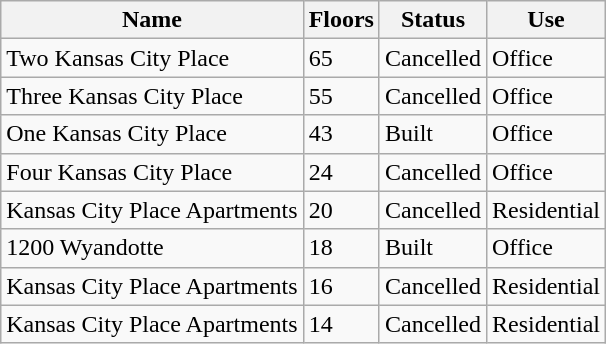<table class="wikitable">
<tr>
<th>Name</th>
<th>Floors</th>
<th>Status</th>
<th>Use</th>
</tr>
<tr>
<td>Two Kansas City Place</td>
<td>65</td>
<td>Cancelled</td>
<td>Office</td>
</tr>
<tr>
<td>Three Kansas City Place</td>
<td>55</td>
<td>Cancelled</td>
<td>Office</td>
</tr>
<tr>
<td>One Kansas City Place</td>
<td>43</td>
<td>Built</td>
<td>Office</td>
</tr>
<tr>
<td>Four Kansas City Place</td>
<td>24</td>
<td>Cancelled</td>
<td>Office</td>
</tr>
<tr>
<td>Kansas City Place Apartments</td>
<td>20</td>
<td>Cancelled</td>
<td>Residential</td>
</tr>
<tr>
<td>1200 Wyandotte</td>
<td>18</td>
<td>Built</td>
<td>Office</td>
</tr>
<tr>
<td>Kansas City Place Apartments</td>
<td>16</td>
<td>Cancelled</td>
<td>Residential</td>
</tr>
<tr>
<td>Kansas City Place Apartments</td>
<td>14</td>
<td>Cancelled</td>
<td>Residential</td>
</tr>
</table>
